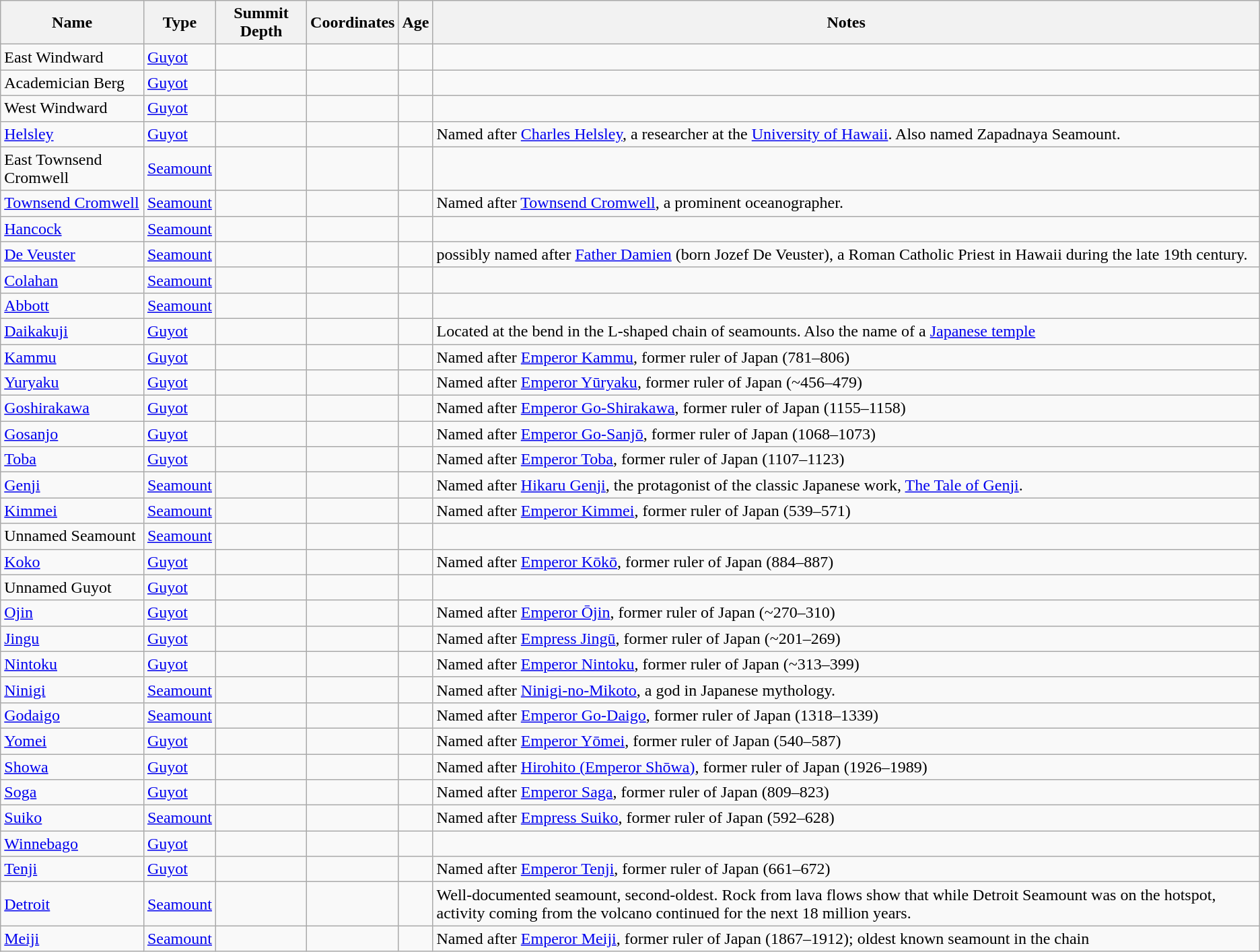<table class="wikitable sortable" align="center">
<tr>
<th>Name</th>
<th>Type</th>
<th>Summit Depth</th>
<th>Coordinates</th>
<th>Age</th>
<th class="unsortable">Notes</th>
</tr>
<tr>
<td>East Windward</td>
<td><a href='#'>Guyot</a></td>
<td></td>
<td></td>
<td></td>
<td></td>
</tr>
<tr>
<td>Academician Berg</td>
<td><a href='#'>Guyot</a></td>
<td></td>
<td></td>
<td></td>
<td></td>
</tr>
<tr>
<td>West Windward</td>
<td><a href='#'>Guyot</a></td>
<td></td>
<td></td>
<td></td>
<td></td>
</tr>
<tr>
<td><a href='#'>Helsley</a></td>
<td><a href='#'>Guyot</a></td>
<td></td>
<td></td>
<td></td>
<td>Named after <a href='#'>Charles Helsley</a>, a researcher at the <a href='#'>University of Hawaii</a>. Also named Zapadnaya Seamount.</td>
</tr>
<tr>
<td>East Townsend Cromwell</td>
<td><a href='#'>Seamount</a></td>
<td></td>
<td></td>
<td></td>
<td></td>
</tr>
<tr>
<td><a href='#'>Townsend Cromwell</a></td>
<td><a href='#'>Seamount</a></td>
<td></td>
<td></td>
<td></td>
<td>Named after <a href='#'>Townsend Cromwell</a>, a prominent oceanographer.</td>
</tr>
<tr>
<td><a href='#'>Hancock</a></td>
<td><a href='#'>Seamount</a></td>
<td></td>
<td></td>
<td></td>
<td></td>
</tr>
<tr>
<td><a href='#'>De Veuster</a></td>
<td><a href='#'>Seamount</a></td>
<td></td>
<td></td>
<td></td>
<td>possibly named after <a href='#'>Father Damien</a> (born Jozef De Veuster), a Roman Catholic Priest in Hawaii during the late 19th century.</td>
</tr>
<tr>
<td><a href='#'>Colahan</a></td>
<td><a href='#'>Seamount</a></td>
<td></td>
<td></td>
<td></td>
<td></td>
</tr>
<tr>
<td><a href='#'>Abbott</a></td>
<td><a href='#'>Seamount</a></td>
<td></td>
<td></td>
<td></td>
<td></td>
</tr>
<tr>
<td><a href='#'>Daikakuji</a></td>
<td><a href='#'>Guyot</a></td>
<td></td>
<td></td>
<td></td>
<td>Located at the bend in the L-shaped chain of seamounts. Also the name of a <a href='#'>Japanese temple</a></td>
</tr>
<tr>
<td><a href='#'>Kammu</a></td>
<td><a href='#'>Guyot</a></td>
<td></td>
<td></td>
<td></td>
<td>Named after <a href='#'>Emperor Kammu</a>, former ruler of Japan (781–806)</td>
</tr>
<tr>
<td><a href='#'>Yuryaku</a></td>
<td><a href='#'>Guyot</a></td>
<td></td>
<td></td>
<td></td>
<td>Named after <a href='#'>Emperor Yūryaku</a>, former ruler of Japan (~456–479)</td>
</tr>
<tr>
<td><a href='#'>Goshirakawa</a></td>
<td><a href='#'>Guyot</a></td>
<td></td>
<td></td>
<td></td>
<td>Named after <a href='#'>Emperor Go-Shirakawa</a>, former ruler of Japan (1155–1158)</td>
</tr>
<tr>
<td><a href='#'>Gosanjo</a></td>
<td><a href='#'>Guyot</a></td>
<td></td>
<td></td>
<td></td>
<td>Named after <a href='#'>Emperor Go-Sanjō</a>, former ruler of Japan (1068–1073)</td>
</tr>
<tr>
<td><a href='#'>Toba</a></td>
<td><a href='#'>Guyot</a></td>
<td></td>
<td></td>
<td></td>
<td>Named after <a href='#'>Emperor Toba</a>, former ruler of Japan (1107–1123)</td>
</tr>
<tr>
<td><a href='#'>Genji</a></td>
<td><a href='#'>Seamount</a></td>
<td></td>
<td></td>
<td></td>
<td>Named after <a href='#'>Hikaru Genji</a>, the protagonist of the classic Japanese work, <a href='#'>The Tale of Genji</a>.</td>
</tr>
<tr>
<td><a href='#'>Kimmei</a></td>
<td><a href='#'>Seamount</a></td>
<td></td>
<td></td>
<td></td>
<td>Named after <a href='#'>Emperor Kimmei</a>, former ruler of Japan (539–571)</td>
</tr>
<tr>
<td>Unnamed Seamount</td>
<td><a href='#'>Seamount</a></td>
<td></td>
<td></td>
<td></td>
</tr>
<tr>
<td><a href='#'>Koko</a></td>
<td><a href='#'>Guyot</a></td>
<td></td>
<td></td>
<td></td>
<td>Named after <a href='#'>Emperor Kōkō</a>, former ruler of Japan (884–887)</td>
</tr>
<tr>
<td>Unnamed Guyot</td>
<td><a href='#'>Guyot</a></td>
<td></td>
<td></td>
<td></td>
<td></td>
</tr>
<tr>
<td><a href='#'>Ojin</a></td>
<td><a href='#'>Guyot</a></td>
<td></td>
<td></td>
<td></td>
<td>Named after <a href='#'>Emperor Ōjin</a>, former ruler of Japan (~270–310)</td>
</tr>
<tr>
<td><a href='#'>Jingu</a></td>
<td><a href='#'>Guyot</a></td>
<td></td>
<td></td>
<td></td>
<td>Named after <a href='#'>Empress Jingū</a>, former ruler of Japan (~201–269)</td>
</tr>
<tr>
<td><a href='#'>Nintoku</a></td>
<td><a href='#'>Guyot</a></td>
<td></td>
<td></td>
<td></td>
<td>Named after <a href='#'>Emperor Nintoku</a>, former ruler of Japan (~313–399)</td>
</tr>
<tr>
<td><a href='#'>Ninigi</a></td>
<td><a href='#'>Seamount</a></td>
<td></td>
<td></td>
<td></td>
<td>Named after <a href='#'>Ninigi-no-Mikoto</a>, a god in Japanese mythology.</td>
</tr>
<tr>
<td><a href='#'>Godaigo</a></td>
<td><a href='#'>Seamount</a></td>
<td></td>
<td></td>
<td></td>
<td>Named after <a href='#'>Emperor Go-Daigo</a>, former ruler of Japan (1318–1339)</td>
</tr>
<tr>
<td><a href='#'>Yomei</a></td>
<td><a href='#'>Guyot</a></td>
<td></td>
<td></td>
<td></td>
<td>Named after <a href='#'>Emperor Yōmei</a>, former ruler of Japan (540–587)</td>
</tr>
<tr>
<td><a href='#'>Showa</a></td>
<td><a href='#'>Guyot</a></td>
<td></td>
<td></td>
<td></td>
<td>Named after <a href='#'>Hirohito (Emperor Shōwa)</a>, former ruler of Japan (1926–1989)</td>
</tr>
<tr>
<td><a href='#'>Soga</a></td>
<td><a href='#'>Guyot</a></td>
<td></td>
<td></td>
<td></td>
<td>Named after <a href='#'>Emperor Saga</a>, former ruler of Japan (809–823)</td>
</tr>
<tr>
<td><a href='#'>Suiko</a></td>
<td><a href='#'>Seamount</a></td>
<td></td>
<td></td>
<td></td>
<td>Named after <a href='#'>Empress Suiko</a>, former ruler of Japan (592–628)</td>
</tr>
<tr>
<td><a href='#'>Winnebago</a></td>
<td><a href='#'>Guyot</a></td>
<td></td>
<td></td>
<td></td>
<td></td>
</tr>
<tr>
<td><a href='#'>Tenji</a></td>
<td><a href='#'>Guyot</a></td>
<td></td>
<td></td>
<td></td>
<td>Named after <a href='#'>Emperor Tenji</a>, former ruler of Japan (661–672)</td>
</tr>
<tr>
<td><a href='#'>Detroit</a></td>
<td><a href='#'>Seamount</a></td>
<td></td>
<td></td>
<td></td>
<td>Well-documented seamount, second-oldest. Rock from lava flows show that while Detroit Seamount was on the hotspot, activity coming from the volcano continued for the next 18 million years.</td>
</tr>
<tr>
<td><a href='#'>Meiji</a></td>
<td><a href='#'>Seamount</a></td>
<td></td>
<td></td>
<td></td>
<td>Named after <a href='#'>Emperor Meiji</a>, former ruler of Japan (1867–1912); oldest known seamount in the chain</td>
</tr>
</table>
